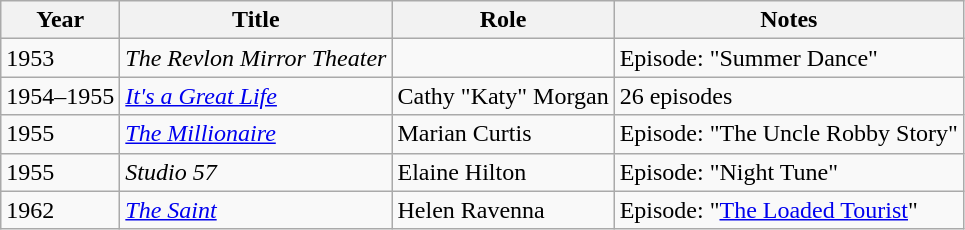<table class="wikitable sortable">
<tr>
<th>Year</th>
<th>Title</th>
<th>Role</th>
<th class="unsortable">Notes</th>
</tr>
<tr>
<td>1953</td>
<td><em>The Revlon Mirror Theater</em></td>
<td></td>
<td>Episode: "Summer Dance"</td>
</tr>
<tr>
<td>1954–1955</td>
<td><em><a href='#'>It's a Great Life</a></em></td>
<td>Cathy "Katy" Morgan</td>
<td>26 episodes</td>
</tr>
<tr>
<td>1955</td>
<td><em><a href='#'>The Millionaire</a></em></td>
<td>Marian Curtis</td>
<td>Episode: "The Uncle Robby Story"</td>
</tr>
<tr>
<td>1955</td>
<td><em>Studio 57</em></td>
<td>Elaine Hilton</td>
<td>Episode: "Night Tune"</td>
</tr>
<tr>
<td>1962</td>
<td><em><a href='#'>The Saint</a></em></td>
<td>Helen Ravenna</td>
<td>Episode: "<a href='#'>The Loaded Tourist</a>"</td>
</tr>
</table>
